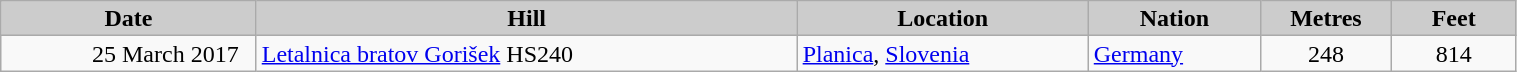<table class="wikitable sortable" style="text-align:left; line-height:16px; width:80%;">
<tr>
<th style="background-color: #ccc;" width="100">Date</th>
<th style="background-color: #ccc;" width="220">Hill</th>
<th style="background-color: #ccc;" width="115">Location</th>
<th style="background-color: #ccc;" width="65">Nation</th>
<th style="background-color: #ccc;" width="45">Metres</th>
<th style="background-color: #ccc;" width="45">Feet</th>
</tr>
<tr>
<td align=right>25 March 2017  </td>
<td><a href='#'>Letalnica bratov Gorišek</a> HS240</td>
<td><a href='#'>Planica</a>, <a href='#'>Slovenia</a></td>
<td><a href='#'>Germany</a></td>
<td align=center>248</td>
<td align=center>814</td>
</tr>
</table>
